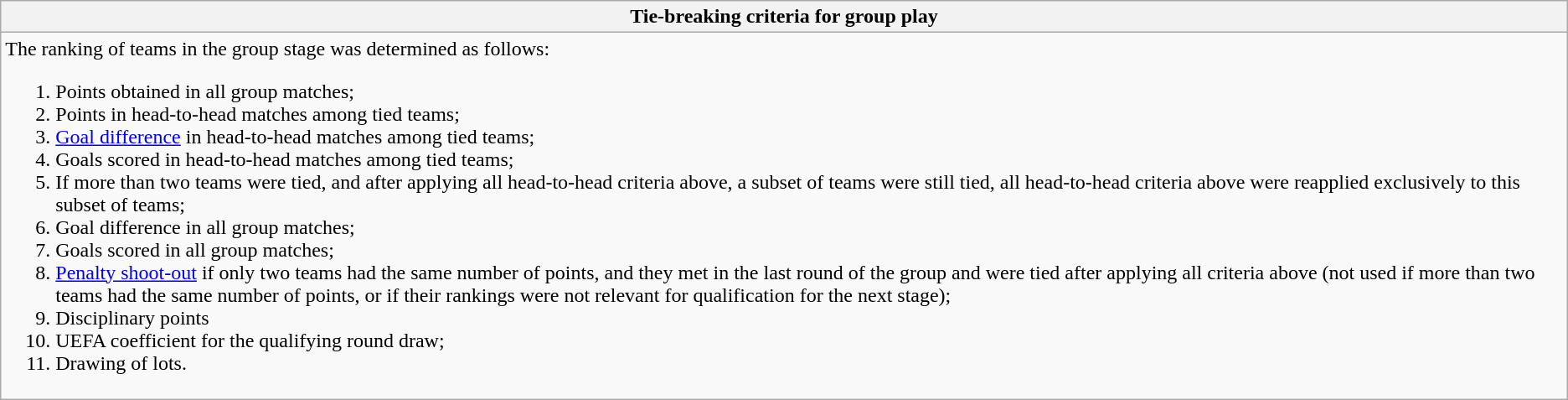<table class="wikitable collapsible collapsed">
<tr>
<th> Tie-breaking criteria for group play</th>
</tr>
<tr>
<td>The ranking of teams in the group stage was determined as follows:<br><ol><li>Points obtained in all group matches;</li><li>Points in head-to-head matches among tied teams;</li><li><a href='#'>Goal difference</a> in head-to-head matches among tied teams;</li><li>Goals scored in head-to-head matches among tied teams;</li><li>If more than two teams were tied, and after applying all head-to-head criteria above, a subset of teams were still tied, all head-to-head criteria above were reapplied exclusively to this subset of teams;</li><li>Goal difference in all group matches;</li><li>Goals scored in all group matches;</li><li><a href='#'>Penalty shoot-out</a> if only two teams had the same number of points, and they met in the last round of the group and were tied after applying all criteria above (not used if more than two teams had the same number of points, or if their rankings were not relevant for qualification for the next stage);</li><li>Disciplinary points </li><li>UEFA coefficient for the qualifying round draw;</li><li>Drawing of lots.</li></ol></td>
</tr>
</table>
